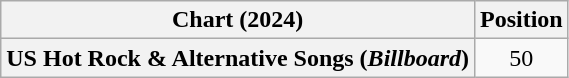<table class="wikitable plainrowheaders" style="text-align:center">
<tr>
<th scope="col">Chart (2024)</th>
<th scope="col">Position</th>
</tr>
<tr>
<th scope="row">US Hot Rock & Alternative Songs (<em>Billboard</em>)</th>
<td>50</td>
</tr>
</table>
